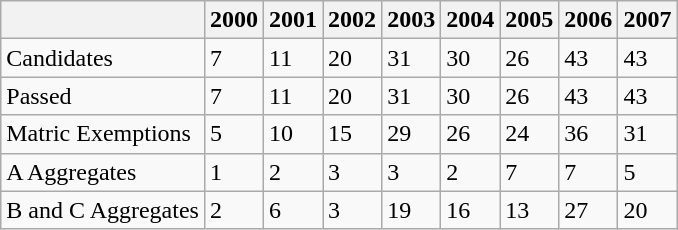<table class="wikitable">
<tr>
<th></th>
<th>2000</th>
<th>2001</th>
<th>2002</th>
<th>2003</th>
<th>2004</th>
<th>2005</th>
<th>2006</th>
<th>2007</th>
</tr>
<tr>
<td>Candidates</td>
<td>7</td>
<td>11</td>
<td>20</td>
<td>31</td>
<td>30</td>
<td>26</td>
<td>43</td>
<td>43</td>
</tr>
<tr>
<td>Passed</td>
<td>7</td>
<td>11</td>
<td>20</td>
<td>31</td>
<td>30</td>
<td>26</td>
<td>43</td>
<td>43</td>
</tr>
<tr>
<td>Matric Exemptions</td>
<td>5</td>
<td>10</td>
<td>15</td>
<td>29</td>
<td>26</td>
<td>24</td>
<td>36</td>
<td>31</td>
</tr>
<tr>
<td>A Aggregates</td>
<td>1</td>
<td>2</td>
<td>3</td>
<td>3</td>
<td>2</td>
<td>7</td>
<td>7</td>
<td>5</td>
</tr>
<tr>
<td>B and C Aggregates</td>
<td>2</td>
<td>6</td>
<td>3</td>
<td>19</td>
<td>16</td>
<td>13</td>
<td>27</td>
<td>20</td>
</tr>
</table>
